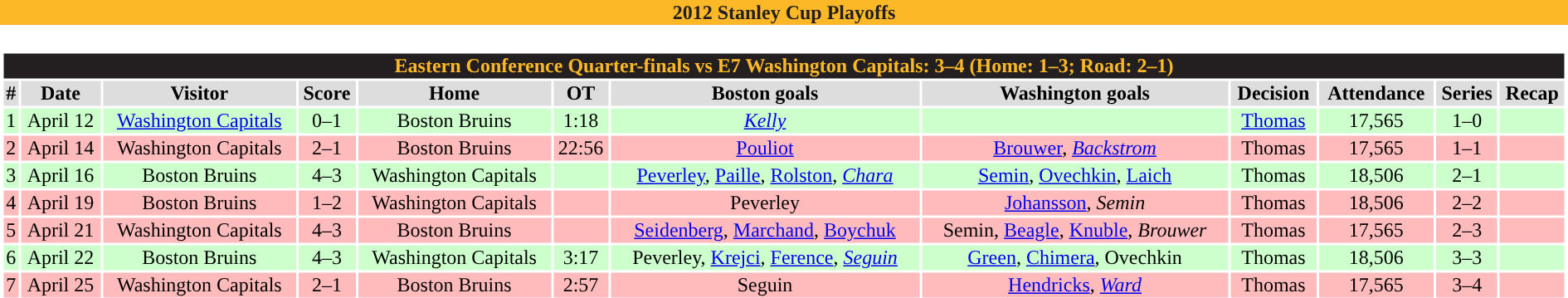<table class="toccolours" style="width:100%; clear:both; margin:1.5em auto; text-align:center;">
<tr>
<th colspan=12 style="background:#FDB827; color:#231F20">2012 Stanley Cup Playoffs</th>
</tr>
<tr>
<td colspan=12><br><table class="toccolours collapsible collapsed" style="width:100%;">
<tr>
<th colspan=12 style="background:#231F20; color:#FDB827">Eastern Conference Quarter-finals vs E7 Washington Capitals: 3–4 (Home: 1–3; Road: 2–1)</th>
</tr>
<tr style="background:#ddd;">
<td><strong>#</strong></td>
<td><strong>Date</strong></td>
<td><strong>Visitor</strong></td>
<td><strong>Score</strong></td>
<td><strong>Home</strong></td>
<td><strong>OT</strong></td>
<td><strong>Boston goals</strong></td>
<td><strong>Washington goals</strong></td>
<td><strong>Decision</strong></td>
<td><strong>Attendance</strong></td>
<td><strong>Series</strong></td>
<td><strong>Recap</strong></td>
</tr>
<tr align="center" bgcolor="#ccffcc">
<td>1</td>
<td>April 12</td>
<td><a href='#'>Washington Capitals</a></td>
<td>0–1</td>
<td>Boston Bruins</td>
<td>1:18</td>
<td><em><a href='#'>Kelly</a></em></td>
<td></td>
<td><a href='#'>Thomas</a></td>
<td>17,565</td>
<td>1–0</td>
<td></td>
</tr>
<tr align="center" bgcolor="#ffbbbb">
<td>2</td>
<td>April 14</td>
<td>Washington Capitals</td>
<td>2–1</td>
<td>Boston Bruins</td>
<td>22:56</td>
<td><a href='#'>Pouliot</a></td>
<td><a href='#'>Brouwer</a>, <em><a href='#'>Backstrom</a></em></td>
<td>Thomas</td>
<td>17,565</td>
<td>1–1</td>
<td></td>
</tr>
<tr align="center" bgcolor="#ccffcc">
<td>3</td>
<td>April 16</td>
<td>Boston Bruins</td>
<td>4–3</td>
<td>Washington Capitals</td>
<td></td>
<td><a href='#'>Peverley</a>, <a href='#'>Paille</a>, <a href='#'>Rolston</a>, <em><a href='#'>Chara</a></em></td>
<td><a href='#'>Semin</a>, <a href='#'>Ovechkin</a>, <a href='#'>Laich</a></td>
<td>Thomas</td>
<td>18,506</td>
<td>2–1</td>
<td></td>
</tr>
<tr align="center" bgcolor="#ffbbbb">
<td>4</td>
<td>April 19</td>
<td>Boston Bruins</td>
<td>1–2</td>
<td>Washington Capitals</td>
<td></td>
<td>Peverley</td>
<td><a href='#'>Johansson</a>, <em>Semin</em></td>
<td>Thomas</td>
<td>18,506</td>
<td>2–2</td>
<td></td>
</tr>
<tr align="center" bgcolor="#ffbbbb">
<td>5</td>
<td>April 21</td>
<td>Washington Capitals</td>
<td>4–3</td>
<td>Boston Bruins</td>
<td></td>
<td><a href='#'>Seidenberg</a>, <a href='#'>Marchand</a>, <a href='#'>Boychuk</a></td>
<td>Semin, <a href='#'>Beagle</a>, <a href='#'>Knuble</a>, <em>Brouwer</em></td>
<td>Thomas</td>
<td>17,565</td>
<td>2–3</td>
<td></td>
</tr>
<tr align="center" bgcolor="#ccffcc">
<td>6</td>
<td>April 22</td>
<td>Boston Bruins</td>
<td>4–3</td>
<td>Washington Capitals</td>
<td>3:17</td>
<td>Peverley, <a href='#'>Krejci</a>, <a href='#'>Ference</a>, <em><a href='#'>Seguin</a></em></td>
<td><a href='#'>Green</a>, <a href='#'>Chimera</a>, Ovechkin</td>
<td>Thomas</td>
<td>18,506</td>
<td>3–3</td>
<td></td>
</tr>
<tr align="center" bgcolor="#ffbbbb">
<td>7</td>
<td>April 25</td>
<td>Washington Capitals</td>
<td>2–1</td>
<td>Boston Bruins</td>
<td>2:57</td>
<td>Seguin</td>
<td><a href='#'>Hendricks</a>, <em><a href='#'>Ward</a></em></td>
<td>Thomas</td>
<td>17,565</td>
<td>3–4</td>
<td></td>
</tr>
</table>
</td>
</tr>
</table>
